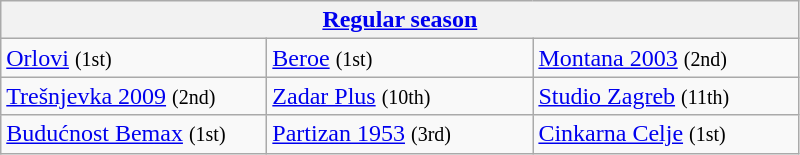<table class="wikitable" style="white-space: nowrap;">
<tr>
<th colspan=3><a href='#'>Regular season</a></th>
</tr>
<tr>
<td width=170> <a href='#'>Orlovi</a> <small>(1st)</small></td>
<td width=170> <a href='#'>Beroe</a> <small>(1st)</small></td>
<td width=170> <a href='#'>Montana 2003</a> <small>(2nd)</small></td>
</tr>
<tr>
<td width=170> <a href='#'>Trešnjevka 2009</a> <small>(2nd)</small></td>
<td width=170> <a href='#'>Zadar Plus</a> <small>(10th)</small></td>
<td width=170> <a href='#'>Studio Zagreb</a> <small>(11th)</small></td>
</tr>
<tr>
<td width=170> <a href='#'>Budućnost Bemax</a> <small>(1st)</small></td>
<td width=170> <a href='#'>Partizan 1953</a> <small>(3rd)</small></td>
<td width=170> <a href='#'>Cinkarna Celje</a> <small>(1st)</small></td>
</tr>
</table>
